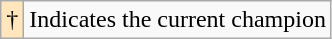<table class="wikitable">
<tr>
<td bgcolor="#FFE6BD">†</td>
<td>Indicates the current champion</td>
</tr>
</table>
